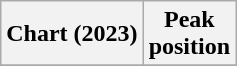<table class="wikitable sortable plainrowheaders" style="text-align:center">
<tr>
<th scope="col">Chart (2023)</th>
<th scope="col">Peak<br>position</th>
</tr>
<tr>
</tr>
</table>
